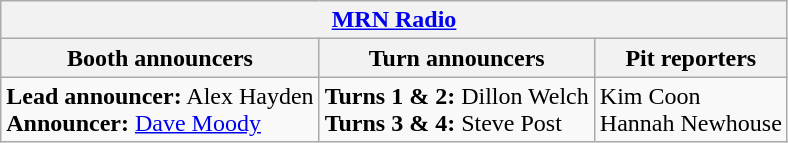<table class="wikitable">
<tr>
<th colspan="3"><a href='#'>MRN Radio</a></th>
</tr>
<tr>
<th>Booth announcers</th>
<th>Turn announcers</th>
<th>Pit reporters</th>
</tr>
<tr>
<td><strong>Lead announcer:</strong> Alex Hayden<br><strong>Announcer:</strong> <a href='#'>Dave Moody</a></td>
<td><strong>Turns 1 & 2:</strong> Dillon Welch<br><strong>Turns 3 & 4:</strong> Steve Post</td>
<td>Kim Coon<br>Hannah Newhouse</td>
</tr>
</table>
